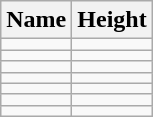<table class="wikitable">
<tr>
<th>Name</th>
<th>Height</th>
</tr>
<tr>
<td></td>
<td></td>
</tr>
<tr>
<td></td>
<td></td>
</tr>
<tr>
<td></td>
<td></td>
</tr>
<tr>
<td></td>
<td></td>
</tr>
<tr>
<td></td>
<td></td>
</tr>
<tr>
<td></td>
<td></td>
</tr>
<tr>
<td></td>
<td></td>
</tr>
</table>
